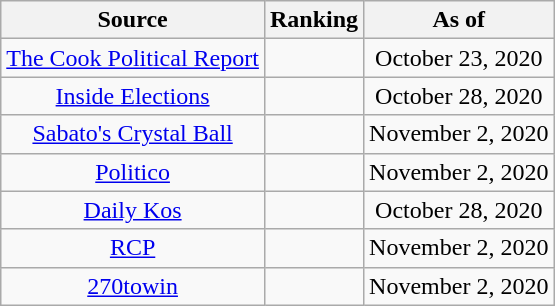<table class="wikitable" style="text-align:center">
<tr>
<th>Source</th>
<th>Ranking</th>
<th>As of</th>
</tr>
<tr>
<td><a href='#'>The Cook Political Report</a></td>
<td></td>
<td>October 23, 2020</td>
</tr>
<tr>
<td><a href='#'>Inside Elections</a></td>
<td></td>
<td>October 28, 2020</td>
</tr>
<tr>
<td><a href='#'>Sabato's Crystal Ball</a></td>
<td></td>
<td>November 2, 2020</td>
</tr>
<tr>
<td><a href='#'>Politico</a></td>
<td></td>
<td>November 2, 2020</td>
</tr>
<tr>
<td><a href='#'>Daily Kos</a></td>
<td></td>
<td>October 28, 2020</td>
</tr>
<tr>
<td><a href='#'>RCP</a></td>
<td></td>
<td>November 2, 2020</td>
</tr>
<tr>
<td><a href='#'>270towin</a></td>
<td></td>
<td>November 2, 2020</td>
</tr>
</table>
